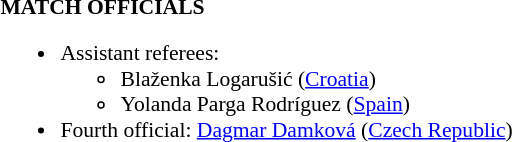<table style="width:100%; font-size:90%;">
<tr>
<td style="width:50%; vertical-align:top;"><br><strong>MATCH OFFICIALS</strong><ul><li>Assistant referees:<ul><li>Blaženka Logarušić (<a href='#'>Croatia</a>)</li><li>Yolanda Parga Rodríguez (<a href='#'>Spain</a>)</li></ul></li><li>Fourth official: <a href='#'>Dagmar Damková</a> (<a href='#'>Czech Republic</a>)</li></ul></td>
</tr>
</table>
